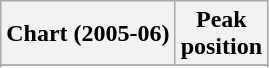<table class="wikitable sortable">
<tr>
<th>Chart (2005-06)</th>
<th>Peak<br>position</th>
</tr>
<tr>
</tr>
<tr>
</tr>
<tr>
</tr>
<tr>
</tr>
</table>
